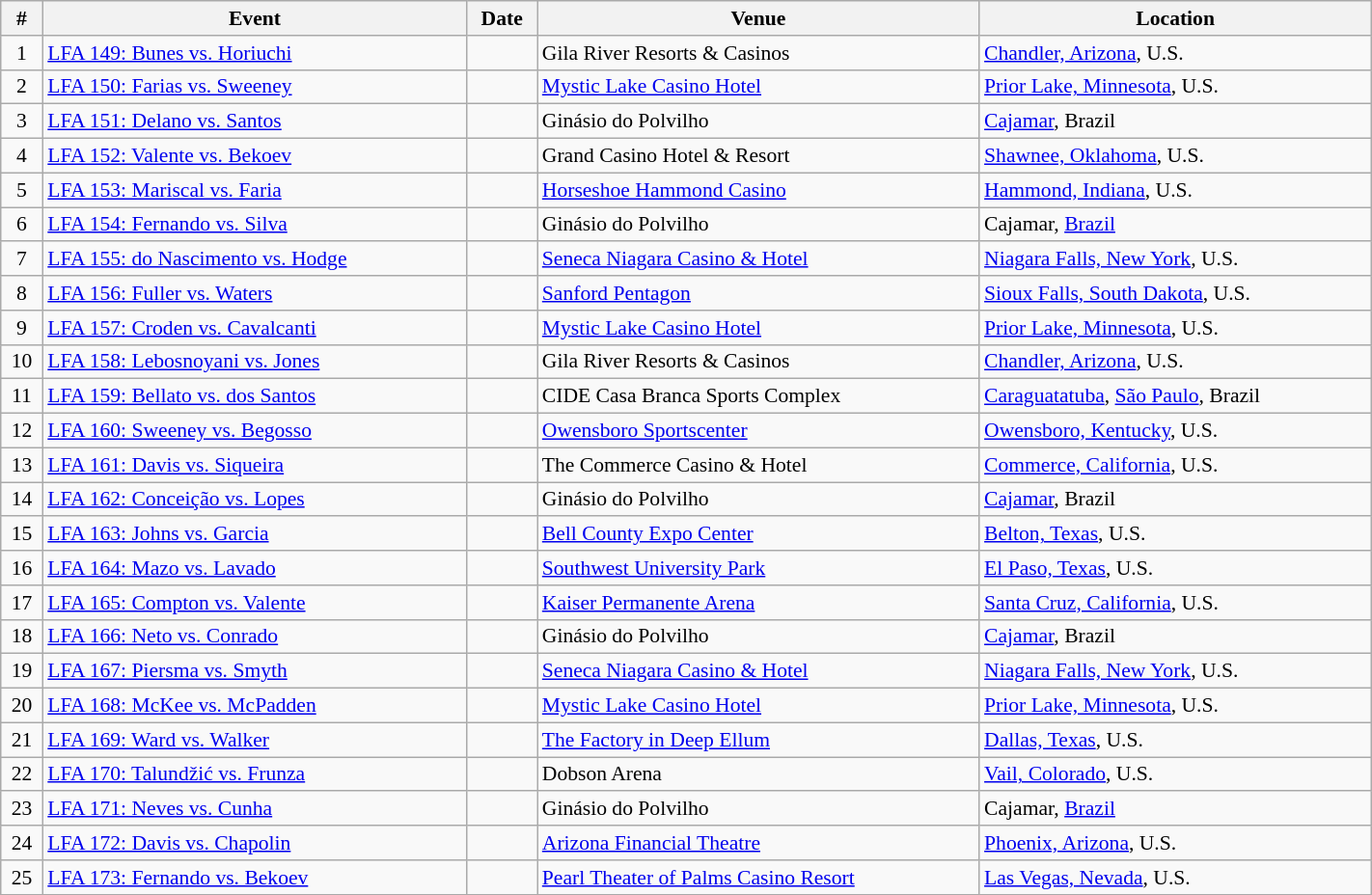<table class="wikitable" style="width:75%; font-size:90%;">
<tr>
<th scope="col">#</th>
<th scope="col">Event</th>
<th scope="col">Date</th>
<th scope="col">Venue</th>
<th scope="col">Location</th>
</tr>
<tr>
<td align=center>1</td>
<td><a href='#'>LFA 149: Bunes vs. Horiuchi</a></td>
<td></td>
<td>Gila River Resorts & Casinos</td>
<td><a href='#'>Chandler, Arizona</a>, U.S.</td>
</tr>
<tr>
<td align=center>2</td>
<td><a href='#'>LFA 150: Farias vs. Sweeney</a></td>
<td></td>
<td><a href='#'>Mystic Lake Casino Hotel</a></td>
<td><a href='#'>Prior Lake, Minnesota</a>, U.S.</td>
</tr>
<tr>
<td align=center>3</td>
<td><a href='#'>LFA 151: Delano vs. Santos</a></td>
<td></td>
<td>Ginásio do Polvilho</td>
<td><a href='#'>Cajamar</a>, Brazil</td>
</tr>
<tr>
<td align=center>4</td>
<td><a href='#'>LFA 152: Valente vs. Bekoev</a></td>
<td></td>
<td>Grand Casino Hotel & Resort</td>
<td><a href='#'>Shawnee, Oklahoma</a>, U.S.</td>
</tr>
<tr>
<td align=center>5</td>
<td><a href='#'>LFA 153: Mariscal vs. Faria</a></td>
<td></td>
<td><a href='#'>Horseshoe Hammond Casino</a></td>
<td><a href='#'>Hammond, Indiana</a>, U.S.</td>
</tr>
<tr>
<td align=center>6</td>
<td><a href='#'>LFA 154: Fernando vs. Silva</a></td>
<td></td>
<td>Ginásio do Polvilho</td>
<td>Cajamar, <a href='#'>Brazil</a></td>
</tr>
<tr>
<td align=center>7</td>
<td><a href='#'>LFA 155: do Nascimento vs. Hodge</a></td>
<td></td>
<td><a href='#'>Seneca Niagara Casino & Hotel</a></td>
<td><a href='#'>Niagara Falls, New York</a>, U.S.</td>
</tr>
<tr>
<td align=center>8</td>
<td><a href='#'>LFA 156: Fuller vs. Waters</a></td>
<td></td>
<td><a href='#'>Sanford Pentagon</a></td>
<td><a href='#'>Sioux Falls, South Dakota</a>, U.S.</td>
</tr>
<tr>
<td align=center>9</td>
<td><a href='#'>LFA 157: Croden vs. Cavalcanti</a></td>
<td></td>
<td><a href='#'>Mystic Lake Casino Hotel</a></td>
<td><a href='#'>Prior Lake, Minnesota</a>, U.S.</td>
</tr>
<tr>
<td align=center>10</td>
<td><a href='#'>LFA 158: Lebosnoyani vs. Jones</a></td>
<td></td>
<td>Gila River Resorts & Casinos</td>
<td><a href='#'>Chandler, Arizona</a>, U.S.</td>
</tr>
<tr>
<td align=center>11</td>
<td><a href='#'>LFA 159: Bellato vs. dos Santos</a></td>
<td></td>
<td>CIDE Casa Branca Sports Complex</td>
<td><a href='#'>Caraguatatuba</a>, <a href='#'>São Paulo</a>, Brazil</td>
</tr>
<tr>
<td align=center>12</td>
<td><a href='#'>LFA 160: Sweeney vs. Begosso</a></td>
<td></td>
<td><a href='#'>Owensboro Sportscenter</a></td>
<td><a href='#'>Owensboro, Kentucky</a>, U.S.</td>
</tr>
<tr>
<td align=center>13</td>
<td><a href='#'>LFA 161: Davis vs. Siqueira</a></td>
<td></td>
<td>The Commerce Casino & Hotel</td>
<td><a href='#'>Commerce, California</a>, U.S.</td>
</tr>
<tr>
<td align=center>14</td>
<td><a href='#'>LFA 162: Conceição vs. Lopes</a></td>
<td></td>
<td>Ginásio do Polvilho</td>
<td><a href='#'>Cajamar</a>, Brazil</td>
</tr>
<tr>
<td align=center>15</td>
<td><a href='#'>LFA 163: Johns vs. Garcia</a></td>
<td></td>
<td><a href='#'>Bell County Expo Center</a></td>
<td><a href='#'>Belton, Texas</a>, U.S.</td>
</tr>
<tr>
<td align=center>16</td>
<td><a href='#'>LFA 164: Mazo vs. Lavado</a></td>
<td></td>
<td><a href='#'>Southwest University Park</a></td>
<td><a href='#'>El Paso, Texas</a>, U.S.</td>
</tr>
<tr>
<td align=center>17</td>
<td><a href='#'>LFA 165: Compton vs. Valente</a></td>
<td></td>
<td><a href='#'>Kaiser Permanente Arena</a></td>
<td><a href='#'>Santa Cruz, California</a>, U.S.</td>
</tr>
<tr>
<td align=center>18</td>
<td><a href='#'>LFA 166: Neto vs. Conrado</a></td>
<td></td>
<td>Ginásio do Polvilho</td>
<td><a href='#'>Cajamar</a>, Brazil</td>
</tr>
<tr>
<td align=center>19</td>
<td><a href='#'>LFA 167: Piersma vs. Smyth</a></td>
<td></td>
<td><a href='#'>Seneca Niagara Casino & Hotel</a></td>
<td><a href='#'>Niagara Falls, New York</a>, U.S.</td>
</tr>
<tr>
<td align=center>20</td>
<td><a href='#'>LFA 168: McKee vs. McPadden</a></td>
<td></td>
<td><a href='#'>Mystic Lake Casino Hotel</a></td>
<td><a href='#'>Prior Lake, Minnesota</a>, U.S.</td>
</tr>
<tr>
<td align=center>21</td>
<td><a href='#'>LFA 169: Ward vs. Walker</a></td>
<td></td>
<td><a href='#'>The Factory in Deep Ellum</a></td>
<td><a href='#'>Dallas, Texas</a>, U.S.</td>
</tr>
<tr>
<td align=center>22</td>
<td><a href='#'>LFA 170: Talundžić vs. Frunza</a></td>
<td></td>
<td>Dobson Arena</td>
<td><a href='#'>Vail, Colorado</a>, U.S.</td>
</tr>
<tr>
<td align=center>23</td>
<td><a href='#'>LFA 171: Neves vs. Cunha</a></td>
<td></td>
<td>Ginásio do Polvilho</td>
<td>Cajamar, <a href='#'>Brazil</a></td>
</tr>
<tr>
<td align=center>24</td>
<td><a href='#'>LFA 172: Davis vs. Chapolin</a></td>
<td></td>
<td><a href='#'>Arizona Financial Theatre</a></td>
<td><a href='#'>Phoenix, Arizona</a>, U.S.</td>
</tr>
<tr>
<td align=center>25</td>
<td><a href='#'>LFA 173: Fernando vs. Bekoev</a></td>
<td></td>
<td><a href='#'>Pearl Theater of Palms Casino Resort</a></td>
<td><a href='#'>Las Vegas, Nevada</a>, U.S.</td>
</tr>
<tr>
</tr>
</table>
